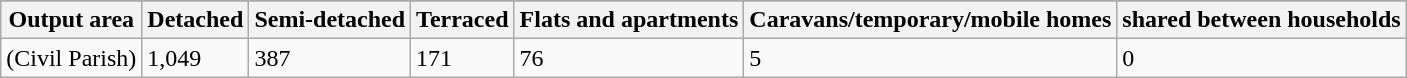<table class="wikitable">
<tr>
</tr>
<tr>
<th>Output area</th>
<th>Detached</th>
<th>Semi-detached</th>
<th>Terraced</th>
<th>Flats and apartments</th>
<th>Caravans/temporary/mobile homes</th>
<th>shared between households</th>
</tr>
<tr>
<td>(Civil Parish)</td>
<td>1,049</td>
<td>387</td>
<td>171</td>
<td>76</td>
<td>5</td>
<td>0</td>
</tr>
</table>
